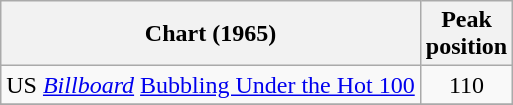<table class="wikitable">
<tr>
<th>Chart (1965)</th>
<th>Peak<br>position</th>
</tr>
<tr>
<td>US <em><a href='#'>Billboard</a></em> <a href='#'>Bubbling Under the Hot 100</a></td>
<td style="text-align:center;">110</td>
</tr>
<tr>
</tr>
</table>
